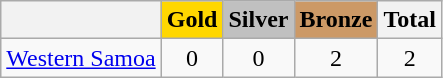<table class="wikitable">
<tr>
<th></th>
<th style="background-color:gold">Gold</th>
<th style="background-color:silver">Silver</th>
<th style="background-color:#CC9966">Bronze</th>
<th>Total</th>
</tr>
<tr align="center">
<td> <a href='#'>Western Samoa</a></td>
<td>0</td>
<td>0</td>
<td>2</td>
<td>2</td>
</tr>
</table>
